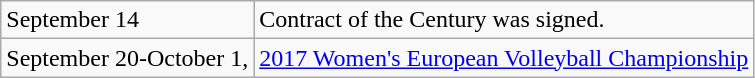<table class="wikitable">
<tr>
<td>September 14</td>
<td>Contract of the Century was signed.</td>
</tr>
<tr>
<td>September 20-October 1,</td>
<td><a href='#'>2017 Women's European Volleyball Championship</a></td>
</tr>
</table>
